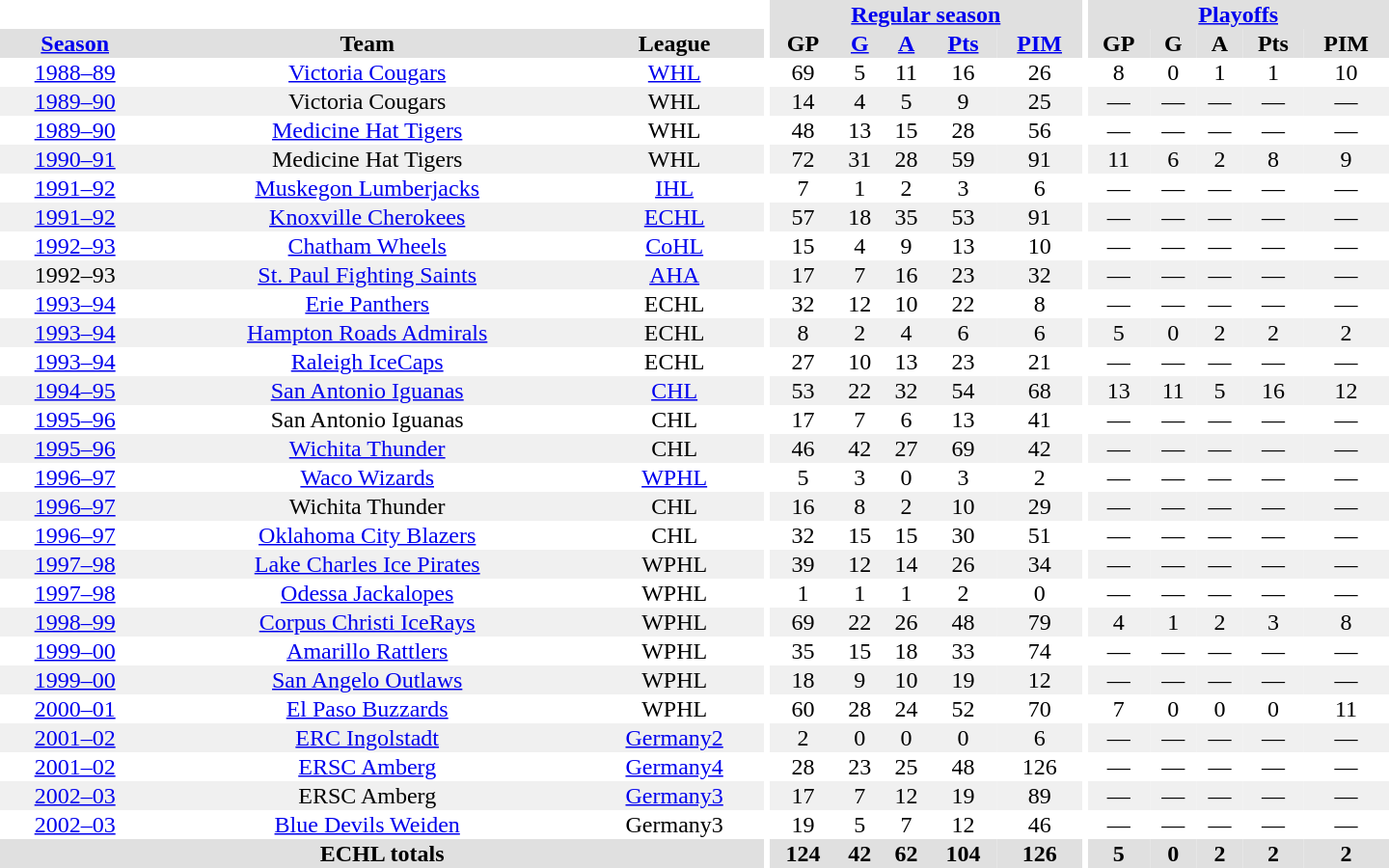<table border="0" cellpadding="1" cellspacing="0" style="text-align:center; width:60em">
<tr bgcolor="#e0e0e0">
<th colspan="3" bgcolor="#ffffff"></th>
<th rowspan="99" bgcolor="#ffffff"></th>
<th colspan="5"><a href='#'>Regular season</a></th>
<th rowspan="99" bgcolor="#ffffff"></th>
<th colspan="5"><a href='#'>Playoffs</a></th>
</tr>
<tr bgcolor="#e0e0e0">
<th><a href='#'>Season</a></th>
<th>Team</th>
<th>League</th>
<th>GP</th>
<th><a href='#'>G</a></th>
<th><a href='#'>A</a></th>
<th><a href='#'>Pts</a></th>
<th><a href='#'>PIM</a></th>
<th>GP</th>
<th>G</th>
<th>A</th>
<th>Pts</th>
<th>PIM</th>
</tr>
<tr>
<td><a href='#'>1988–89</a></td>
<td><a href='#'>Victoria Cougars</a></td>
<td><a href='#'>WHL</a></td>
<td>69</td>
<td>5</td>
<td>11</td>
<td>16</td>
<td>26</td>
<td>8</td>
<td>0</td>
<td>1</td>
<td>1</td>
<td>10</td>
</tr>
<tr bgcolor="#f0f0f0">
<td><a href='#'>1989–90</a></td>
<td>Victoria Cougars</td>
<td>WHL</td>
<td>14</td>
<td>4</td>
<td>5</td>
<td>9</td>
<td>25</td>
<td>—</td>
<td>—</td>
<td>—</td>
<td>—</td>
<td>—</td>
</tr>
<tr>
<td><a href='#'>1989–90</a></td>
<td><a href='#'>Medicine Hat Tigers</a></td>
<td>WHL</td>
<td>48</td>
<td>13</td>
<td>15</td>
<td>28</td>
<td>56</td>
<td>—</td>
<td>—</td>
<td>—</td>
<td>—</td>
<td>—</td>
</tr>
<tr bgcolor="#f0f0f0">
<td><a href='#'>1990–91</a></td>
<td>Medicine Hat Tigers</td>
<td>WHL</td>
<td>72</td>
<td>31</td>
<td>28</td>
<td>59</td>
<td>91</td>
<td>11</td>
<td>6</td>
<td>2</td>
<td>8</td>
<td>9</td>
</tr>
<tr>
<td><a href='#'>1991–92</a></td>
<td><a href='#'>Muskegon Lumberjacks</a></td>
<td><a href='#'>IHL</a></td>
<td>7</td>
<td>1</td>
<td>2</td>
<td>3</td>
<td>6</td>
<td>—</td>
<td>—</td>
<td>—</td>
<td>—</td>
<td>—</td>
</tr>
<tr bgcolor="#f0f0f0">
<td><a href='#'>1991–92</a></td>
<td><a href='#'>Knoxville Cherokees</a></td>
<td><a href='#'>ECHL</a></td>
<td>57</td>
<td>18</td>
<td>35</td>
<td>53</td>
<td>91</td>
<td>—</td>
<td>—</td>
<td>—</td>
<td>—</td>
<td>—</td>
</tr>
<tr>
<td><a href='#'>1992–93</a></td>
<td><a href='#'>Chatham Wheels</a></td>
<td><a href='#'>CoHL</a></td>
<td>15</td>
<td>4</td>
<td>9</td>
<td>13</td>
<td>10</td>
<td>—</td>
<td>—</td>
<td>—</td>
<td>—</td>
<td>—</td>
</tr>
<tr bgcolor="#f0f0f0">
<td>1992–93</td>
<td><a href='#'>St. Paul Fighting Saints</a></td>
<td><a href='#'>AHA</a></td>
<td>17</td>
<td>7</td>
<td>16</td>
<td>23</td>
<td>32</td>
<td>—</td>
<td>—</td>
<td>—</td>
<td>—</td>
<td>—</td>
</tr>
<tr>
<td><a href='#'>1993–94</a></td>
<td><a href='#'>Erie Panthers</a></td>
<td>ECHL</td>
<td>32</td>
<td>12</td>
<td>10</td>
<td>22</td>
<td>8</td>
<td>—</td>
<td>—</td>
<td>—</td>
<td>—</td>
<td>—</td>
</tr>
<tr bgcolor="#f0f0f0">
<td><a href='#'>1993–94</a></td>
<td><a href='#'>Hampton Roads Admirals</a></td>
<td>ECHL</td>
<td>8</td>
<td>2</td>
<td>4</td>
<td>6</td>
<td>6</td>
<td>5</td>
<td>0</td>
<td>2</td>
<td>2</td>
<td>2</td>
</tr>
<tr>
<td><a href='#'>1993–94</a></td>
<td><a href='#'>Raleigh IceCaps</a></td>
<td>ECHL</td>
<td>27</td>
<td>10</td>
<td>13</td>
<td>23</td>
<td>21</td>
<td>—</td>
<td>—</td>
<td>—</td>
<td>—</td>
<td>—</td>
</tr>
<tr bgcolor="#f0f0f0">
<td><a href='#'>1994–95</a></td>
<td><a href='#'>San Antonio Iguanas</a></td>
<td><a href='#'>CHL</a></td>
<td>53</td>
<td>22</td>
<td>32</td>
<td>54</td>
<td>68</td>
<td>13</td>
<td>11</td>
<td>5</td>
<td>16</td>
<td>12</td>
</tr>
<tr>
<td><a href='#'>1995–96</a></td>
<td>San Antonio Iguanas</td>
<td>CHL</td>
<td>17</td>
<td>7</td>
<td>6</td>
<td>13</td>
<td>41</td>
<td>—</td>
<td>—</td>
<td>—</td>
<td>—</td>
<td>—</td>
</tr>
<tr bgcolor="#f0f0f0">
<td><a href='#'>1995–96</a></td>
<td><a href='#'>Wichita Thunder</a></td>
<td>CHL</td>
<td>46</td>
<td>42</td>
<td>27</td>
<td>69</td>
<td>42</td>
<td>—</td>
<td>—</td>
<td>—</td>
<td>—</td>
<td>—</td>
</tr>
<tr>
<td><a href='#'>1996–97</a></td>
<td><a href='#'>Waco Wizards</a></td>
<td><a href='#'>WPHL</a></td>
<td>5</td>
<td>3</td>
<td>0</td>
<td>3</td>
<td>2</td>
<td>—</td>
<td>—</td>
<td>—</td>
<td>—</td>
<td>—</td>
</tr>
<tr bgcolor="#f0f0f0">
<td><a href='#'>1996–97</a></td>
<td>Wichita Thunder</td>
<td>CHL</td>
<td>16</td>
<td>8</td>
<td>2</td>
<td>10</td>
<td>29</td>
<td>—</td>
<td>—</td>
<td>—</td>
<td>—</td>
<td>—</td>
</tr>
<tr>
<td><a href='#'>1996–97</a></td>
<td><a href='#'>Oklahoma City Blazers</a></td>
<td>CHL</td>
<td>32</td>
<td>15</td>
<td>15</td>
<td>30</td>
<td>51</td>
<td>—</td>
<td>—</td>
<td>—</td>
<td>—</td>
<td>—</td>
</tr>
<tr bgcolor="#f0f0f0">
<td><a href='#'>1997–98</a></td>
<td><a href='#'>Lake Charles Ice Pirates</a></td>
<td>WPHL</td>
<td>39</td>
<td>12</td>
<td>14</td>
<td>26</td>
<td>34</td>
<td>—</td>
<td>—</td>
<td>—</td>
<td>—</td>
<td>—</td>
</tr>
<tr>
<td><a href='#'>1997–98</a></td>
<td><a href='#'>Odessa Jackalopes</a></td>
<td>WPHL</td>
<td>1</td>
<td>1</td>
<td>1</td>
<td>2</td>
<td>0</td>
<td>—</td>
<td>—</td>
<td>—</td>
<td>—</td>
<td>—</td>
</tr>
<tr bgcolor="#f0f0f0">
<td><a href='#'>1998–99</a></td>
<td><a href='#'>Corpus Christi IceRays</a></td>
<td>WPHL</td>
<td>69</td>
<td>22</td>
<td>26</td>
<td>48</td>
<td>79</td>
<td>4</td>
<td>1</td>
<td>2</td>
<td>3</td>
<td>8</td>
</tr>
<tr>
<td><a href='#'>1999–00</a></td>
<td><a href='#'>Amarillo Rattlers</a></td>
<td>WPHL</td>
<td>35</td>
<td>15</td>
<td>18</td>
<td>33</td>
<td>74</td>
<td>—</td>
<td>—</td>
<td>—</td>
<td>—</td>
<td>—</td>
</tr>
<tr bgcolor="#f0f0f0">
<td><a href='#'>1999–00</a></td>
<td><a href='#'>San Angelo Outlaws</a></td>
<td>WPHL</td>
<td>18</td>
<td>9</td>
<td>10</td>
<td>19</td>
<td>12</td>
<td>—</td>
<td>—</td>
<td>—</td>
<td>—</td>
<td>—</td>
</tr>
<tr>
<td><a href='#'>2000–01</a></td>
<td><a href='#'>El Paso Buzzards</a></td>
<td>WPHL</td>
<td>60</td>
<td>28</td>
<td>24</td>
<td>52</td>
<td>70</td>
<td>7</td>
<td>0</td>
<td>0</td>
<td>0</td>
<td>11</td>
</tr>
<tr bgcolor="#f0f0f0">
<td><a href='#'>2001–02</a></td>
<td><a href='#'>ERC Ingolstadt</a></td>
<td><a href='#'>Germany2</a></td>
<td>2</td>
<td>0</td>
<td>0</td>
<td>0</td>
<td>6</td>
<td>—</td>
<td>—</td>
<td>—</td>
<td>—</td>
<td>—</td>
</tr>
<tr>
<td><a href='#'>2001–02</a></td>
<td><a href='#'>ERSC Amberg</a></td>
<td><a href='#'>Germany4</a></td>
<td>28</td>
<td>23</td>
<td>25</td>
<td>48</td>
<td>126</td>
<td>—</td>
<td>—</td>
<td>—</td>
<td>—</td>
<td>—</td>
</tr>
<tr bgcolor="#f0f0f0">
<td><a href='#'>2002–03</a></td>
<td>ERSC Amberg</td>
<td><a href='#'>Germany3</a></td>
<td>17</td>
<td>7</td>
<td>12</td>
<td>19</td>
<td>89</td>
<td>—</td>
<td>—</td>
<td>—</td>
<td>—</td>
<td>—</td>
</tr>
<tr>
<td><a href='#'>2002–03</a></td>
<td><a href='#'>Blue Devils Weiden</a></td>
<td>Germany3</td>
<td>19</td>
<td>5</td>
<td>7</td>
<td>12</td>
<td>46</td>
<td>—</td>
<td>—</td>
<td>—</td>
<td>—</td>
<td>—</td>
</tr>
<tr>
</tr>
<tr ALIGN="center" bgcolor="#e0e0e0">
<th colspan="3">ECHL totals</th>
<th ALIGN="center">124</th>
<th ALIGN="center">42</th>
<th ALIGN="center">62</th>
<th ALIGN="center">104</th>
<th ALIGN="center">126</th>
<th ALIGN="center">5</th>
<th ALIGN="center">0</th>
<th ALIGN="center">2</th>
<th ALIGN="center">2</th>
<th ALIGN="center">2</th>
</tr>
</table>
